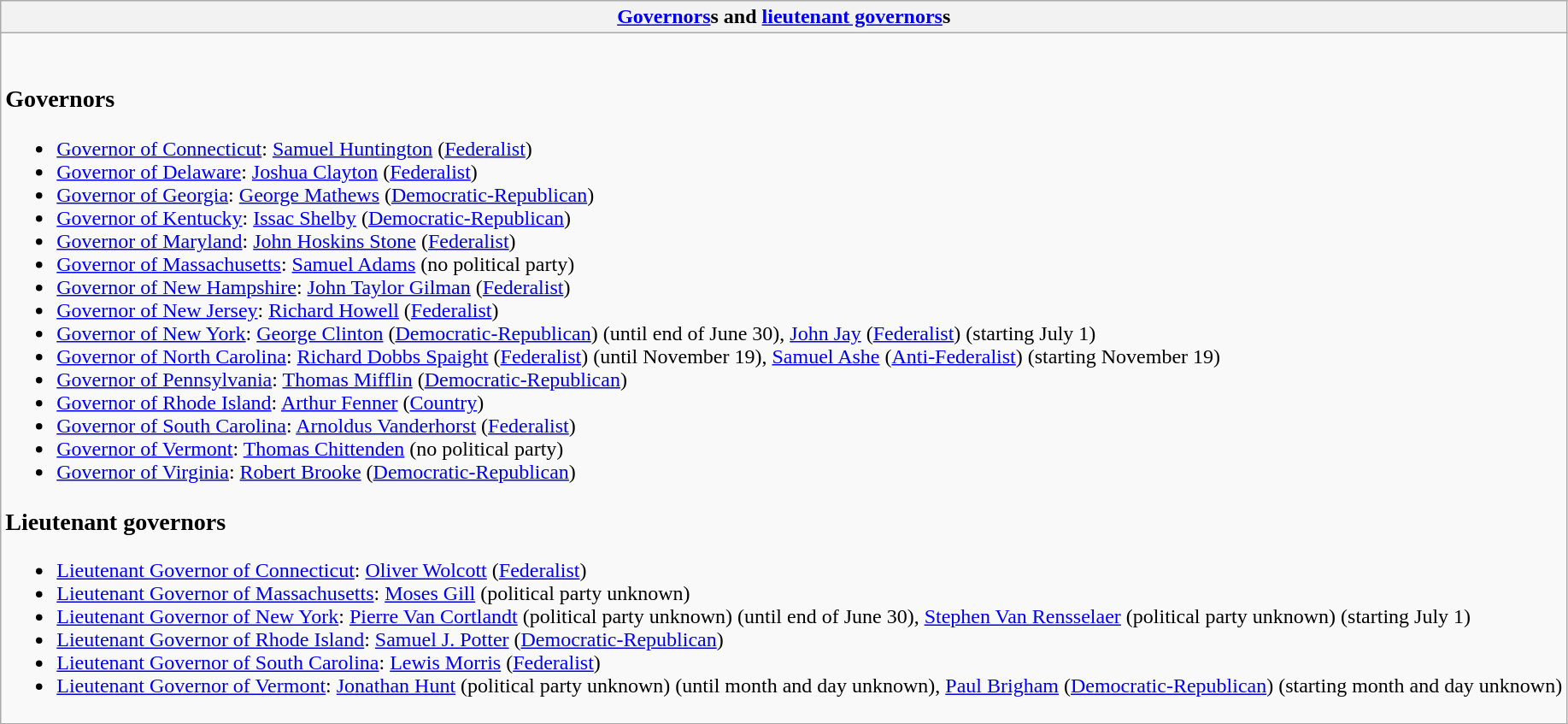<table class="wikitable collapsible collapsed">
<tr>
<th><a href='#'>Governors</a>s and <a href='#'>lieutenant governors</a>s</th>
</tr>
<tr>
<td><br><h3>Governors</h3><ul><li><a href='#'>Governor of Connecticut</a>: <a href='#'>Samuel Huntington</a> (<a href='#'>Federalist</a>)</li><li><a href='#'>Governor of Delaware</a>: <a href='#'>Joshua Clayton</a> (<a href='#'>Federalist</a>)</li><li><a href='#'>Governor of Georgia</a>: <a href='#'>George Mathews</a> (<a href='#'>Democratic-Republican</a>)</li><li><a href='#'>Governor of Kentucky</a>: <a href='#'>Issac Shelby</a> (<a href='#'>Democratic-Republican</a>)</li><li><a href='#'>Governor of Maryland</a>: <a href='#'>John Hoskins Stone</a> (<a href='#'>Federalist</a>)</li><li><a href='#'>Governor of Massachusetts</a>: <a href='#'>Samuel Adams</a> (no political party)</li><li><a href='#'>Governor of New Hampshire</a>: <a href='#'>John Taylor Gilman</a> (<a href='#'>Federalist</a>)</li><li><a href='#'>Governor of New Jersey</a>: <a href='#'>Richard Howell</a> (<a href='#'>Federalist</a>)</li><li><a href='#'>Governor of New York</a>: <a href='#'>George Clinton</a> (<a href='#'>Democratic-Republican</a>) (until end of June 30), <a href='#'>John Jay</a> (<a href='#'>Federalist</a>) (starting July 1)</li><li><a href='#'>Governor of North Carolina</a>: <a href='#'>Richard Dobbs Spaight</a> (<a href='#'>Federalist</a>) (until November 19), <a href='#'>Samuel Ashe</a> (<a href='#'>Anti-Federalist</a>) (starting November 19)</li><li><a href='#'>Governor of Pennsylvania</a>: <a href='#'>Thomas Mifflin</a> (<a href='#'>Democratic-Republican</a>)</li><li><a href='#'>Governor of Rhode Island</a>: <a href='#'>Arthur Fenner</a> (<a href='#'>Country</a>)</li><li><a href='#'>Governor of South Carolina</a>: <a href='#'>Arnoldus Vanderhorst</a> (<a href='#'>Federalist</a>)</li><li><a href='#'>Governor of Vermont</a>: <a href='#'>Thomas Chittenden</a> (no political party)</li><li><a href='#'>Governor of Virginia</a>: <a href='#'>Robert Brooke</a> (<a href='#'>Democratic-Republican</a>)</li></ul><h3>Lieutenant governors</h3><ul><li><a href='#'>Lieutenant Governor of Connecticut</a>: <a href='#'>Oliver Wolcott</a> (<a href='#'>Federalist</a>)</li><li><a href='#'>Lieutenant Governor of Massachusetts</a>: <a href='#'>Moses Gill</a> (political party unknown)</li><li><a href='#'>Lieutenant Governor of New York</a>: <a href='#'>Pierre Van Cortlandt</a> (political party unknown) (until end of June 30), <a href='#'>Stephen Van Rensselaer</a> (political party unknown) (starting July 1)</li><li><a href='#'>Lieutenant Governor of Rhode Island</a>: <a href='#'>Samuel J. Potter</a> (<a href='#'>Democratic-Republican</a>)</li><li><a href='#'>Lieutenant Governor of South Carolina</a>: <a href='#'>Lewis Morris</a> (<a href='#'>Federalist</a>)</li><li><a href='#'>Lieutenant Governor of Vermont</a>: <a href='#'>Jonathan Hunt</a> (political party unknown) (until month and day unknown), <a href='#'>Paul Brigham</a> (<a href='#'>Democratic-Republican</a>)  (starting month and day unknown)</li></ul></td>
</tr>
</table>
